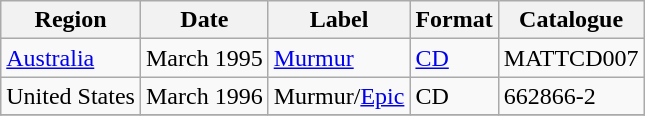<table class="wikitable">
<tr>
<th>Region</th>
<th>Date</th>
<th>Label</th>
<th>Format</th>
<th>Catalogue</th>
</tr>
<tr>
<td><a href='#'>Australia</a></td>
<td>March 1995</td>
<td><a href='#'>Murmur</a></td>
<td><a href='#'>CD</a></td>
<td>MATTCD007</td>
</tr>
<tr>
<td>United States</td>
<td>March 1996</td>
<td>Murmur/<a href='#'>Epic</a></td>
<td>CD</td>
<td>662866-2</td>
</tr>
<tr>
</tr>
</table>
